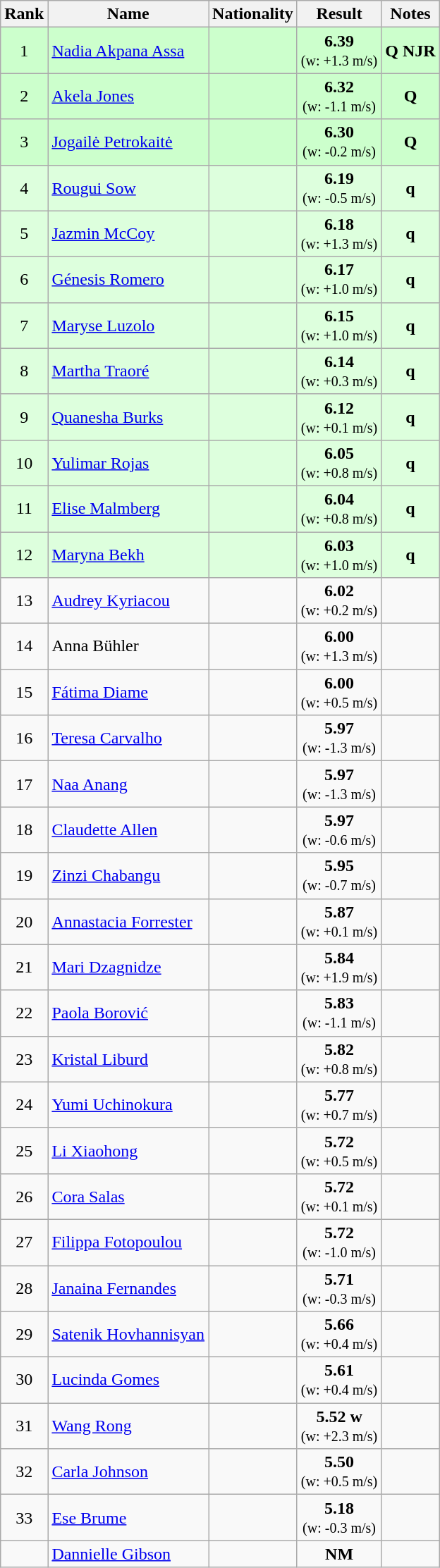<table class="wikitable sortable" style="text-align:center">
<tr>
<th>Rank</th>
<th>Name</th>
<th>Nationality</th>
<th>Result</th>
<th>Notes</th>
</tr>
<tr bgcolor=ccffcc>
<td>1</td>
<td align=left><a href='#'>Nadia Akpana Assa</a></td>
<td align=left></td>
<td><strong>6.39</strong><br><small>(w: +1.3 m/s)</small></td>
<td><strong>Q NJR</strong></td>
</tr>
<tr bgcolor=ccffcc>
<td>2</td>
<td align=left><a href='#'>Akela Jones</a></td>
<td align=left></td>
<td><strong>6.32</strong><br><small>(w: -1.1 m/s)</small></td>
<td><strong>Q</strong></td>
</tr>
<tr bgcolor=ccffcc>
<td>3</td>
<td align=left><a href='#'>Jogailė Petrokaitė</a></td>
<td align=left></td>
<td><strong>6.30</strong><br><small>(w: -0.2 m/s)</small></td>
<td><strong>Q</strong></td>
</tr>
<tr bgcolor=ddffdd>
<td>4</td>
<td align=left><a href='#'>Rougui Sow</a></td>
<td align=left></td>
<td><strong>6.19</strong><br><small>(w: -0.5 m/s)</small></td>
<td><strong>q</strong></td>
</tr>
<tr bgcolor=ddffdd>
<td>5</td>
<td align=left><a href='#'>Jazmin McCoy</a></td>
<td align=left></td>
<td><strong>6.18</strong><br><small>(w: +1.3 m/s)</small></td>
<td><strong>q</strong></td>
</tr>
<tr bgcolor=ddffdd>
<td>6</td>
<td align=left><a href='#'>Génesis Romero</a></td>
<td align=left></td>
<td><strong>6.17</strong><br><small>(w: +1.0 m/s)</small></td>
<td><strong>q</strong></td>
</tr>
<tr bgcolor=ddffdd>
<td>7</td>
<td align=left><a href='#'>Maryse Luzolo</a></td>
<td align=left></td>
<td><strong>6.15</strong><br><small>(w: +1.0 m/s)</small></td>
<td><strong>q</strong></td>
</tr>
<tr bgcolor=ddffdd>
<td>8</td>
<td align=left><a href='#'>Martha Traoré</a></td>
<td align=left></td>
<td><strong>6.14</strong><br><small>(w: +0.3 m/s)</small></td>
<td><strong>q</strong></td>
</tr>
<tr bgcolor=ddffdd>
<td>9</td>
<td align=left><a href='#'>Quanesha Burks</a></td>
<td align=left></td>
<td><strong>6.12</strong><br><small>(w: +0.1 m/s)</small></td>
<td><strong>q</strong></td>
</tr>
<tr bgcolor=ddffdd>
<td>10</td>
<td align=left><a href='#'>Yulimar Rojas</a></td>
<td align=left></td>
<td><strong>6.05</strong><br><small>(w: +0.8 m/s)</small></td>
<td><strong>q</strong></td>
</tr>
<tr bgcolor=ddffdd>
<td>11</td>
<td align=left><a href='#'>Elise Malmberg</a></td>
<td align=left></td>
<td><strong>6.04</strong><br><small>(w: +0.8 m/s)</small></td>
<td><strong>q</strong></td>
</tr>
<tr bgcolor=ddffdd>
<td>12</td>
<td align=left><a href='#'>Maryna Bekh</a></td>
<td align=left></td>
<td><strong>6.03</strong><br><small>(w: +1.0 m/s)</small></td>
<td><strong>q</strong></td>
</tr>
<tr>
<td>13</td>
<td align=left><a href='#'>Audrey Kyriacou</a></td>
<td align=left></td>
<td><strong>6.02</strong><br><small>(w: +0.2 m/s)</small></td>
<td></td>
</tr>
<tr>
<td>14</td>
<td align=left>Anna Bühler</td>
<td align=left></td>
<td><strong>6.00</strong><br><small>(w: +1.3 m/s)</small></td>
<td></td>
</tr>
<tr>
<td>15</td>
<td align=left><a href='#'>Fátima Diame</a></td>
<td align=left></td>
<td><strong>6.00</strong><br><small>(w: +0.5 m/s)</small></td>
<td></td>
</tr>
<tr>
<td>16</td>
<td align=left><a href='#'>Teresa Carvalho</a></td>
<td align=left></td>
<td><strong>5.97</strong><br><small>(w: -1.3 m/s)</small></td>
<td></td>
</tr>
<tr>
<td>17</td>
<td align=left><a href='#'>Naa Anang</a></td>
<td align=left></td>
<td><strong>5.97</strong><br><small>(w: -1.3 m/s)</small></td>
<td></td>
</tr>
<tr>
<td>18</td>
<td align=left><a href='#'>Claudette Allen</a></td>
<td align=left></td>
<td><strong>5.97</strong><br><small>(w: -0.6 m/s)</small></td>
<td></td>
</tr>
<tr>
<td>19</td>
<td align=left><a href='#'>Zinzi Chabangu</a></td>
<td align=left></td>
<td><strong>5.95</strong><br><small>(w: -0.7 m/s)</small></td>
<td></td>
</tr>
<tr>
<td>20</td>
<td align=left><a href='#'>Annastacia Forrester</a></td>
<td align=left></td>
<td><strong>5.87</strong><br><small>(w: +0.1 m/s)</small></td>
<td></td>
</tr>
<tr>
<td>21</td>
<td align=left><a href='#'>Mari Dzagnidze</a></td>
<td align=left></td>
<td><strong>5.84</strong><br><small>(w: +1.9 m/s)</small></td>
<td></td>
</tr>
<tr>
<td>22</td>
<td align=left><a href='#'>Paola Borović</a></td>
<td align=left></td>
<td><strong>5.83</strong><br><small>(w: -1.1 m/s)</small></td>
<td></td>
</tr>
<tr>
<td>23</td>
<td align=left><a href='#'>Kristal Liburd</a></td>
<td align=left></td>
<td><strong>5.82</strong><br><small>(w: +0.8 m/s)</small></td>
<td></td>
</tr>
<tr>
<td>24</td>
<td align=left><a href='#'>Yumi Uchinokura</a></td>
<td align=left></td>
<td><strong>5.77</strong><br><small>(w: +0.7 m/s)</small></td>
<td></td>
</tr>
<tr>
<td>25</td>
<td align=left><a href='#'>Li Xiaohong</a></td>
<td align=left></td>
<td><strong>5.72</strong><br><small>(w: +0.5 m/s)</small></td>
<td></td>
</tr>
<tr>
<td>26</td>
<td align=left><a href='#'>Cora Salas</a></td>
<td align=left></td>
<td><strong>5.72</strong><br><small>(w: +0.1 m/s)</small></td>
<td></td>
</tr>
<tr>
<td>27</td>
<td align=left><a href='#'>Filippa Fotopoulou</a></td>
<td align=left></td>
<td><strong>5.72</strong><br><small>(w: -1.0 m/s)</small></td>
<td></td>
</tr>
<tr>
<td>28</td>
<td align=left><a href='#'>Janaina Fernandes</a></td>
<td align=left></td>
<td><strong>5.71</strong><br><small>(w: -0.3 m/s)</small></td>
<td></td>
</tr>
<tr>
<td>29</td>
<td align=left><a href='#'>Satenik Hovhannisyan</a></td>
<td align=left></td>
<td><strong>5.66</strong><br><small>(w: +0.4 m/s)</small></td>
<td></td>
</tr>
<tr>
<td>30</td>
<td align=left><a href='#'>Lucinda Gomes</a></td>
<td align=left></td>
<td><strong>5.61</strong><br><small>(w: +0.4 m/s)</small></td>
<td></td>
</tr>
<tr>
<td>31</td>
<td align=left><a href='#'>Wang Rong</a></td>
<td align=left></td>
<td><strong>5.52</strong> <strong>w</strong><br><small>(w: +2.3 m/s)</small></td>
<td></td>
</tr>
<tr>
<td>32</td>
<td align=left><a href='#'>Carla Johnson</a></td>
<td align=left></td>
<td><strong>5.50</strong><br><small>(w: +0.5 m/s)</small></td>
<td></td>
</tr>
<tr>
<td>33</td>
<td align=left><a href='#'>Ese Brume</a></td>
<td align=left></td>
<td><strong>5.18</strong><br><small>(w: -0.3 m/s)</small></td>
<td></td>
</tr>
<tr>
<td></td>
<td align=left><a href='#'>Dannielle Gibson</a></td>
<td align=left></td>
<td><strong>NM</strong></td>
<td></td>
</tr>
</table>
